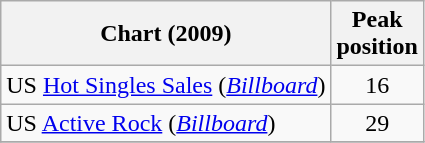<table class="wikitable sortable plainrowheaders">
<tr>
<th>Chart (2009)</th>
<th>Peak<br>position</th>
</tr>
<tr>
<td>US <a href='#'>Hot Singles Sales</a> (<em><a href='#'>Billboard</a></em>)</td>
<td align="center">16</td>
</tr>
<tr>
<td>US <a href='#'>Active Rock</a> (<em><a href='#'>Billboard</a></em>)</td>
<td align="center">29</td>
</tr>
<tr>
</tr>
</table>
